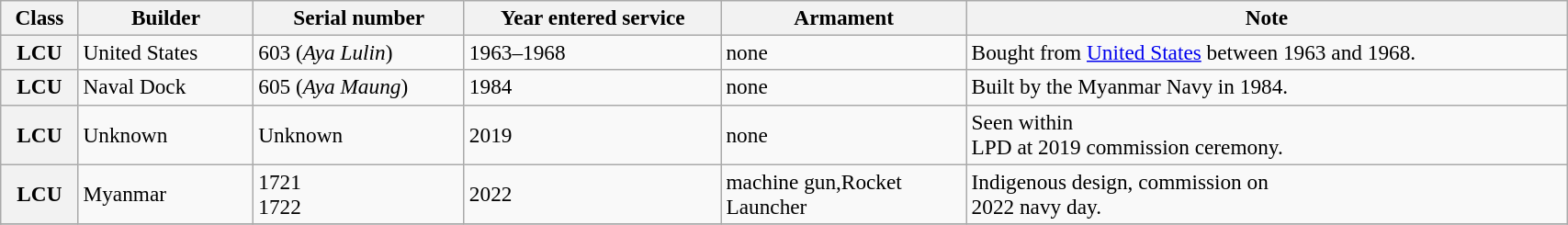<table class="wikitable" style="font-size:97%; width:90%">
<tr>
<th>Class</th>
<th width="120">Builder</th>
<th>Serial number</th>
<th>Year entered service</th>
<th>Armament</th>
<th>Note</th>
</tr>
<tr>
<th rowspan="1">LCU</th>
<td> United States</td>
<td>603 (<em>Aya Lulin</em>)</td>
<td>1963–1968</td>
<td rowspan="1">none</td>
<td>Bought from <a href='#'>United States</a> between 1963 and 1968.</td>
</tr>
<tr>
<th rowspan="1">LCU</th>
<td rowspan="1">Naval Dock </td>
<td>605 (<em>Aya Maung</em>)</td>
<td>1984</td>
<td rowspan="1">none</td>
<td>Built by the Myanmar Navy in 1984.</td>
</tr>
<tr>
<th>LCU</th>
<td>Unknown</td>
<td>Unknown</td>
<td>2019</td>
<td>none</td>
<td>Seen within<br>LPD at 2019 commission ceremony.</td>
</tr>
<tr>
<th>LCU</th>
<td>Myanmar</td>
<td>1721<br>1722</td>
<td>2022</td>
<td>machine gun,Rocket<br>Launcher</td>
<td>Indigenous design, commission on<br>2022 navy day.</td>
</tr>
<tr>
</tr>
</table>
